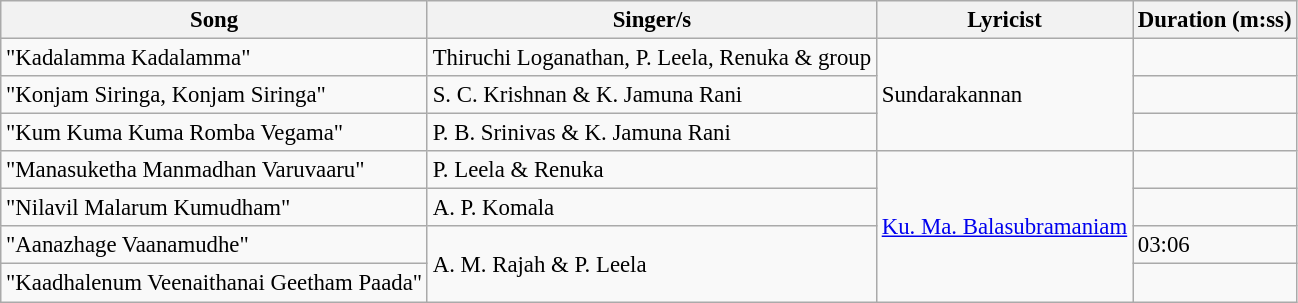<table class="wikitable" style="font-size:95%;">
<tr>
<th>Song</th>
<th>Singer/s</th>
<th>Lyricist</th>
<th>Duration (m:ss)</th>
</tr>
<tr>
<td>"Kadalamma Kadalamma"</td>
<td>Thiruchi Loganathan, P. Leela, Renuka & group</td>
<td rowspan=3>Sundarakannan</td>
<td></td>
</tr>
<tr>
<td>"Konjam Siringa, Konjam Siringa"</td>
<td>S. C. Krishnan & K. Jamuna Rani</td>
<td></td>
</tr>
<tr>
<td>"Kum Kuma Kuma Romba Vegama"</td>
<td>P. B. Srinivas & K. Jamuna Rani</td>
<td></td>
</tr>
<tr>
<td>"Manasuketha Manmadhan Varuvaaru"</td>
<td>P. Leela & Renuka</td>
<td rowspan=4><a href='#'>Ku. Ma. Balasubramaniam</a></td>
<td></td>
</tr>
<tr>
<td>"Nilavil Malarum Kumudham"</td>
<td>A. P. Komala</td>
<td></td>
</tr>
<tr>
<td>"Aanazhage Vaanamudhe"</td>
<td rowspan=2>A. M. Rajah & P. Leela</td>
<td>03:06</td>
</tr>
<tr>
<td>"Kaadhalenum Veenaithanai Geetham Paada"</td>
<td></td>
</tr>
</table>
